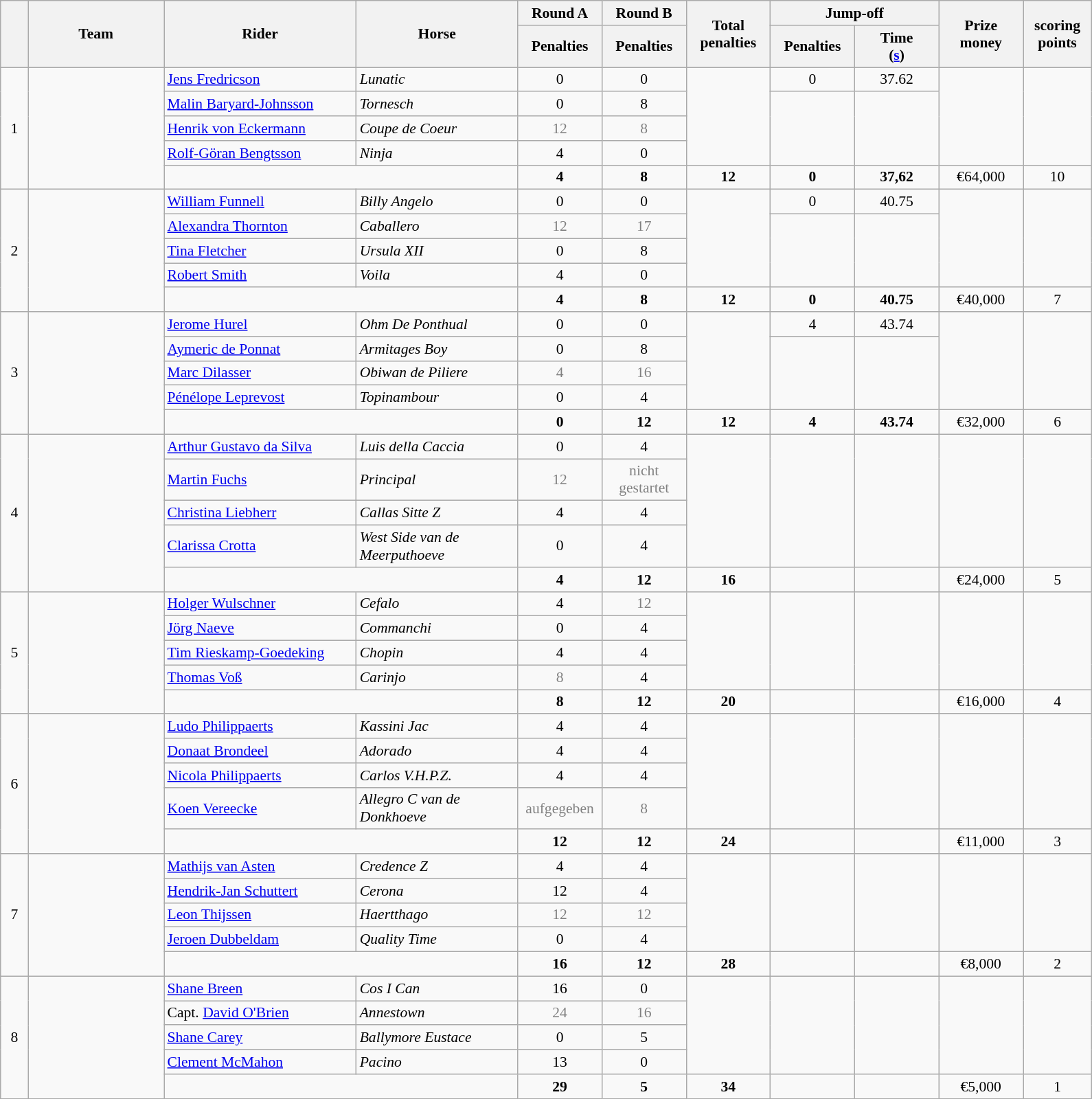<table class="wikitable" style="font-size: 90%">
<tr>
<th rowspan=2 width=20></th>
<th rowspan=2 width=125>Team</th>
<th rowspan=2 width=180>Rider</th>
<th rowspan=2 width=150>Horse</th>
<th>Round A</th>
<th>Round B</th>
<th rowspan=2 width=75>Total penalties</th>
<th colspan=2>Jump-off</th>
<th rowspan=2 width=75>Prize<br>money</th>
<th rowspan=2 width=60>scoring<br>points</th>
</tr>
<tr>
<th width=75>Penalties</th>
<th width=75>Penalties</th>
<th width=75>Penalties</th>
<th width=75>Time<br>(<a href='#'>s</a>)</th>
</tr>
<tr>
<td rowspan=5 align=center>1</td>
<td rowspan=5></td>
<td><a href='#'>Jens Fredricson</a></td>
<td><em>Lunatic</em></td>
<td align=center>0</td>
<td align=center>0</td>
<td rowspan=4></td>
<td align=center>0</td>
<td align=center>37.62</td>
<td rowspan=4></td>
<td rowspan=4></td>
</tr>
<tr>
<td><a href='#'>Malin Baryard-Johnsson</a></td>
<td><em>Tornesch</em></td>
<td align=center>0</td>
<td align=center>8</td>
<td rowspan=3></td>
<td rowspan=3></td>
</tr>
<tr>
<td><a href='#'>Henrik von Eckermann</a></td>
<td><em>Coupe de Coeur</em></td>
<td align=center style=color:gray>12</td>
<td align=center style=color:gray>8</td>
</tr>
<tr>
<td><a href='#'>Rolf-Göran Bengtsson</a></td>
<td><em>Ninja</em></td>
<td align=center>4</td>
<td align=center>0</td>
</tr>
<tr>
<td colspan=2></td>
<td align=center><strong>4</strong></td>
<td align=center><strong>8</strong></td>
<td align=center><strong>12</strong></td>
<td align=center><strong>0</strong></td>
<td align=center><strong>37,62</strong></td>
<td align=center>€64,000</td>
<td align=center>10</td>
</tr>
<tr>
<td rowspan=5 align=center>2</td>
<td rowspan=5></td>
<td><a href='#'>William Funnell</a></td>
<td><em>Billy Angelo</em></td>
<td align=center>0</td>
<td align=center>0</td>
<td rowspan=4></td>
<td align=center>0</td>
<td align=center>40.75</td>
<td rowspan=4></td>
<td rowspan=4></td>
</tr>
<tr>
<td><a href='#'>Alexandra Thornton</a></td>
<td><em>Caballero</em></td>
<td align=center style=color:gray>12</td>
<td align=center style=color:gray>17</td>
<td rowspan=3></td>
<td rowspan=3></td>
</tr>
<tr>
<td><a href='#'>Tina Fletcher</a></td>
<td><em>Ursula XII</em></td>
<td align=center>0</td>
<td align=center>8</td>
</tr>
<tr>
<td><a href='#'>Robert Smith</a></td>
<td><em>Voila</em></td>
<td align=center>4</td>
<td align=center>0</td>
</tr>
<tr>
<td colspan=2></td>
<td align=center><strong>4</strong></td>
<td align=center><strong>8</strong></td>
<td align=center><strong>12</strong></td>
<td align=center><strong>0</strong></td>
<td align=center><strong>40.75</strong></td>
<td align=center>€40,000</td>
<td align=center>7</td>
</tr>
<tr>
<td rowspan=5 align=center>3</td>
<td rowspan=5></td>
<td><a href='#'>Jerome Hurel</a></td>
<td><em>Ohm De Ponthual</em></td>
<td align=center>0</td>
<td align=center>0</td>
<td rowspan=4></td>
<td align=center>4</td>
<td align=center>43.74</td>
<td rowspan=4></td>
<td rowspan=4></td>
</tr>
<tr>
<td><a href='#'>Aymeric de Ponnat</a></td>
<td><em>Armitages Boy</em></td>
<td align=center>0</td>
<td align=center>8</td>
<td rowspan=3></td>
<td rowspan=3></td>
</tr>
<tr>
<td><a href='#'>Marc Dilasser</a></td>
<td><em>Obiwan de Piliere</em></td>
<td align=center style=color:gray>4</td>
<td align=center style=color:gray>16</td>
</tr>
<tr>
<td><a href='#'>Pénélope Leprevost</a></td>
<td><em>Topinambour</em></td>
<td align=center>0</td>
<td align=center>4</td>
</tr>
<tr>
<td colspan=2></td>
<td align=center><strong>0</strong></td>
<td align=center><strong>12</strong></td>
<td align=center><strong>12</strong></td>
<td align=center><strong>4</strong></td>
<td align=center><strong>43.74</strong></td>
<td align=center>€32,000</td>
<td align=center>6</td>
</tr>
<tr>
<td rowspan=5 align=center>4</td>
<td rowspan=5></td>
<td><a href='#'>Arthur Gustavo da Silva</a></td>
<td><em>Luis della Caccia</em></td>
<td align=center>0</td>
<td align=center>4</td>
<td rowspan=4></td>
<td rowspan=4></td>
<td rowspan=4></td>
<td rowspan=4></td>
<td rowspan=4></td>
</tr>
<tr>
<td><a href='#'>Martin Fuchs</a></td>
<td><em>Principal</em></td>
<td align=center style=color:gray>12</td>
<td align=center style=color:gray>nicht gestartet</td>
</tr>
<tr>
<td><a href='#'>Christina Liebherr</a></td>
<td><em>Callas Sitte Z</em></td>
<td align=center>4</td>
<td align=center>4</td>
</tr>
<tr>
<td><a href='#'>Clarissa Crotta</a></td>
<td><em>West Side van de Meerputhoeve</em></td>
<td align=center>0</td>
<td align=center>4</td>
</tr>
<tr>
<td colspan=2></td>
<td align=center><strong>4</strong></td>
<td align=center><strong>12</strong></td>
<td align=center><strong>16</strong></td>
<td></td>
<td></td>
<td align=center>€24,000</td>
<td align=center>5</td>
</tr>
<tr>
<td rowspan=5 align=center>5</td>
<td rowspan=5></td>
<td><a href='#'>Holger Wulschner</a></td>
<td><em>Cefalo</em></td>
<td align=center>4</td>
<td align=center style=color:gray>12</td>
<td rowspan=4></td>
<td rowspan=4></td>
<td rowspan=4></td>
<td rowspan=4></td>
<td rowspan=4></td>
</tr>
<tr>
<td><a href='#'>Jörg Naeve</a></td>
<td><em>Commanchi</em></td>
<td align=center>0</td>
<td align=center>4</td>
</tr>
<tr>
<td><a href='#'>Tim Rieskamp-Goedeking</a></td>
<td><em>Chopin</em></td>
<td align=center>4</td>
<td align=center>4</td>
</tr>
<tr>
<td><a href='#'>Thomas Voß</a></td>
<td><em>Carinjo</em></td>
<td align=center style=color:gray>8</td>
<td align=center>4</td>
</tr>
<tr>
<td colspan=2></td>
<td align=center><strong>8</strong></td>
<td align=center><strong>12</strong></td>
<td align=center><strong>20</strong></td>
<td></td>
<td></td>
<td align=center>€16,000</td>
<td align=center>4</td>
</tr>
<tr>
<td rowspan=5 align=center>6</td>
<td rowspan=5></td>
<td><a href='#'>Ludo Philippaerts</a></td>
<td><em>Kassini Jac</em></td>
<td align=center>4</td>
<td align=center>4</td>
<td rowspan=4></td>
<td rowspan=4></td>
<td rowspan=4></td>
<td rowspan=4></td>
<td rowspan=4></td>
</tr>
<tr>
<td><a href='#'>Donaat Brondeel</a></td>
<td><em>Adorado</em></td>
<td align=center>4</td>
<td align=center>4</td>
</tr>
<tr>
<td><a href='#'>Nicola Philippaerts</a></td>
<td><em>Carlos V.H.P.Z.</em></td>
<td align=center>4</td>
<td align=center>4</td>
</tr>
<tr>
<td><a href='#'>Koen Vereecke</a></td>
<td><em>Allegro C van de Donkhoeve</em></td>
<td align=center style=color:gray>aufgegeben</td>
<td align=center style=color:gray>8</td>
</tr>
<tr>
<td colspan=2></td>
<td align=center><strong>12</strong></td>
<td align=center><strong>12</strong></td>
<td align=center><strong>24</strong></td>
<td></td>
<td></td>
<td align=center>€11,000</td>
<td align=center>3</td>
</tr>
<tr>
<td rowspan=5 align=center>7</td>
<td rowspan=5></td>
<td><a href='#'>Mathijs van Asten</a></td>
<td><em>Credence Z</em></td>
<td align=center>4</td>
<td align=center>4</td>
<td rowspan=4></td>
<td rowspan=4></td>
<td rowspan=4></td>
<td rowspan=4></td>
<td rowspan=4></td>
</tr>
<tr>
<td><a href='#'>Hendrik-Jan Schuttert</a></td>
<td><em>Cerona</em></td>
<td align=center>12</td>
<td align=center>4</td>
</tr>
<tr>
<td><a href='#'>Leon Thijssen</a></td>
<td><em>Haertthago</em></td>
<td align=center style=color:gray>12</td>
<td align=center style=color:gray>12</td>
</tr>
<tr>
<td><a href='#'>Jeroen Dubbeldam</a></td>
<td><em>Quality Time</em></td>
<td align=center>0</td>
<td align=center>4</td>
</tr>
<tr>
<td colspan=2></td>
<td align=center><strong>16</strong></td>
<td align=center><strong>12</strong></td>
<td align=center><strong>28</strong></td>
<td></td>
<td></td>
<td align=center>€8,000</td>
<td align=center>2</td>
</tr>
<tr>
<td rowspan=5 align=center>8</td>
<td rowspan=5></td>
<td><a href='#'>Shane Breen</a></td>
<td><em>Cos I Can</em></td>
<td align=center>16</td>
<td align=center>0</td>
<td rowspan=4></td>
<td rowspan=4></td>
<td rowspan=4></td>
<td rowspan=4></td>
<td rowspan=4></td>
</tr>
<tr>
<td>Capt. <a href='#'>David O'Brien</a></td>
<td><em>Annestown</em></td>
<td align=center style=color:gray>24</td>
<td align=center style=color:gray>16</td>
</tr>
<tr>
<td><a href='#'>Shane Carey</a></td>
<td><em>Ballymore Eustace</em></td>
<td align=center>0</td>
<td align=center>5</td>
</tr>
<tr>
<td><a href='#'>Clement McMahon</a></td>
<td><em>Pacino</em></td>
<td align=center>13</td>
<td align=center>0</td>
</tr>
<tr>
<td colspan=2></td>
<td align=center><strong>29</strong></td>
<td align=center><strong>5</strong></td>
<td align=center><strong>34</strong></td>
<td></td>
<td></td>
<td align=center>€5,000</td>
<td align=center>1</td>
</tr>
</table>
